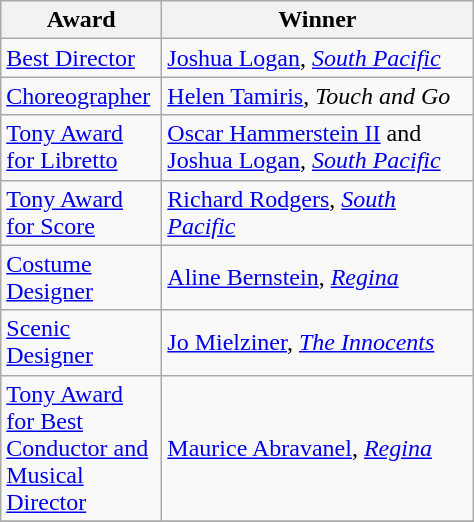<table class="wikitable">
<tr>
<th width="100"><strong>Award</strong></th>
<th width="200"><strong>Winner</strong></th>
</tr>
<tr>
<td><a href='#'>Best Director</a></td>
<td><a href='#'>Joshua Logan</a>, <em><a href='#'>South Pacific</a></em></td>
</tr>
<tr>
<td><a href='#'>Choreographer</a></td>
<td><a href='#'>Helen Tamiris</a>, <em>Touch and Go</em></td>
</tr>
<tr>
<td><a href='#'>Tony Award for Libretto</a></td>
<td><a href='#'>Oscar Hammerstein II</a> and <a href='#'>Joshua Logan</a>, <em><a href='#'>South Pacific</a></em></td>
</tr>
<tr>
<td><a href='#'>Tony Award for Score</a></td>
<td><a href='#'>Richard Rodgers</a>, <em><a href='#'>South Pacific</a></em></td>
</tr>
<tr>
<td><a href='#'>Costume Designer</a></td>
<td><a href='#'>Aline Bernstein</a>, <em><a href='#'>Regina</a></em></td>
</tr>
<tr>
<td><a href='#'>Scenic Designer</a></td>
<td><a href='#'>Jo Mielziner</a>, <em><a href='#'>The Innocents</a></em></td>
</tr>
<tr>
<td><a href='#'>Tony Award for Best Conductor and Musical Director</a></td>
<td><a href='#'>Maurice Abravanel</a>, <em><a href='#'>Regina</a></em></td>
</tr>
<tr>
</tr>
</table>
